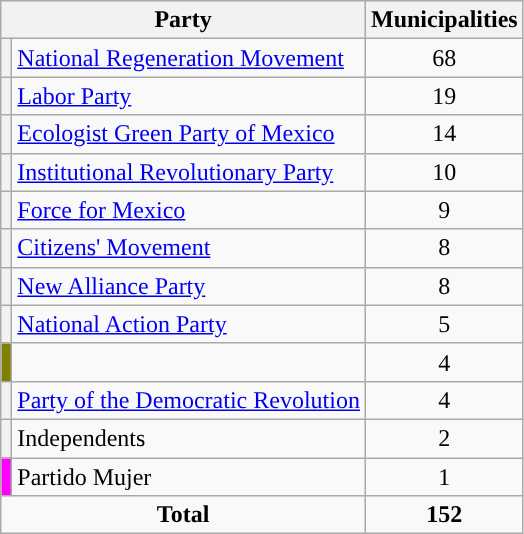<table class="wikitable" style="text-align:center;">
<tr>
<th colspan="2">Party</th>
<th>Municipalities</th>
</tr>
<tr>
<th style="background-color:"></th>
<td style="text-align:left;"><a href='#'>National Regeneration Movement</a></td>
<td>68</td>
</tr>
<tr>
<th style="background-color:"></th>
<td style="text-align:left;"><a href='#'>Labor Party</a></td>
<td>19</td>
</tr>
<tr>
<th style="background-color:"></th>
<td style="text-align:left;"><a href='#'>Ecologist Green Party of Mexico</a></td>
<td>14</td>
</tr>
<tr>
<th style="background-color:"></th>
<td style="text-align:left;"><a href='#'>Institutional Revolutionary Party</a></td>
<td>10</td>
</tr>
<tr>
<th style="background-color:"></th>
<td style="text-align:left;"><a href='#'>Force for Mexico</a></td>
<td>9</td>
</tr>
<tr>
<th style="background-color:"></th>
<td style="text-align:left;"><a href='#'>Citizens' Movement</a></td>
<td>8</td>
</tr>
<tr>
<th style="background-color:"></th>
<td style="text-align:left;"><a href='#'>New Alliance Party</a></td>
<td>8</td>
</tr>
<tr>
<th style="background-color:"></th>
<td style="text-align:left;"><a href='#'>National Action Party</a></td>
<td>5</td>
</tr>
<tr>
<th style="background-color:#808000;"></th>
<td style="text-align:left;"></td>
<td>4</td>
</tr>
<tr>
<th style="background-color:"></th>
<td style="text-align:left;"><a href='#'>Party of the Democratic Revolution</a></td>
<td>4</td>
</tr>
<tr>
<th style="background-color:"></th>
<td style="text-align:left;">Independents</td>
<td>2</td>
</tr>
<tr>
<th style="background-color:#ff00ff;"></th>
<td style="text-align:left;">Partido Mujer</td>
<td>1</td>
</tr>
<tr>
<td colspan="2"><strong>Total</strong></td>
<td><strong>152</strong></td>
</tr>
</table>
